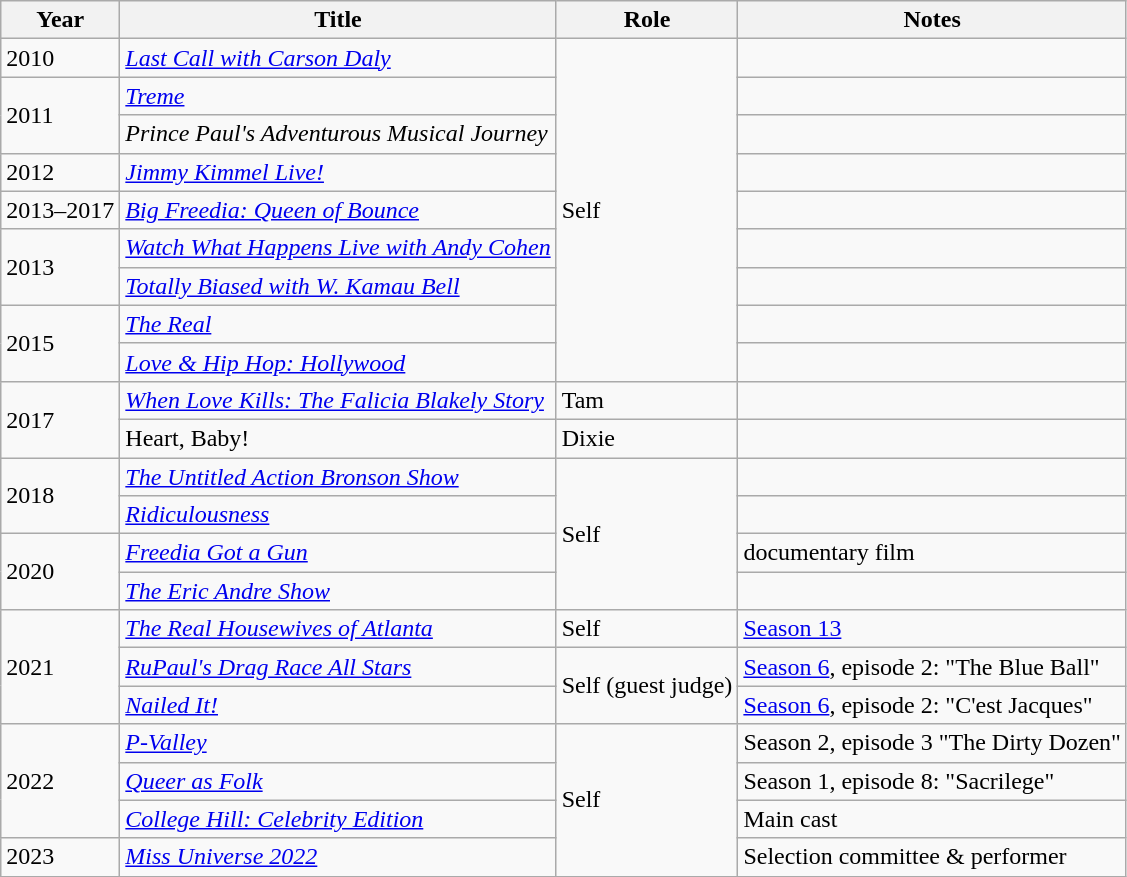<table class="wikitable sortable">
<tr>
<th>Year</th>
<th>Title</th>
<th>Role</th>
<th class="unsortable">Notes</th>
</tr>
<tr>
<td>2010</td>
<td><em><a href='#'>Last Call with Carson Daly</a></em></td>
<td rowspan="9">Self</td>
<td></td>
</tr>
<tr>
<td rowspan="2">2011</td>
<td><em><a href='#'>Treme</a></em></td>
<td></td>
</tr>
<tr>
<td><em>Prince Paul's Adventurous Musical Journey</em></td>
<td></td>
</tr>
<tr>
<td>2012</td>
<td><em><a href='#'>Jimmy Kimmel Live!</a></em></td>
<td></td>
</tr>
<tr>
<td>2013–2017</td>
<td><em><a href='#'>Big Freedia: Queen of Bounce</a></em></td>
<td></td>
</tr>
<tr>
<td rowspan="2">2013</td>
<td><em><a href='#'>Watch What Happens Live with Andy Cohen</a></em></td>
<td></td>
</tr>
<tr>
<td><em><a href='#'>Totally Biased with W. Kamau Bell</a></em></td>
<td></td>
</tr>
<tr>
<td rowspan="2">2015</td>
<td><em><a href='#'>The Real</a></em></td>
<td></td>
</tr>
<tr>
<td><em><a href='#'>Love & Hip Hop: Hollywood</a></em></td>
<td></td>
</tr>
<tr>
<td rowspan="2">2017</td>
<td><em><a href='#'>When Love Kills: The Falicia Blakely Story</a></em></td>
<td>Tam</td>
<td></td>
</tr>
<tr>
<td>Heart, Baby!</td>
<td>Dixie</td>
<td></td>
</tr>
<tr>
<td rowspan="2">2018</td>
<td><em><a href='#'>The Untitled Action Bronson Show</a></em></td>
<td rowspan="4">Self</td>
<td></td>
</tr>
<tr>
<td><em><a href='#'>Ridiculousness</a></em></td>
<td></td>
</tr>
<tr>
<td rowspan="2">2020</td>
<td><em><a href='#'>Freedia Got a Gun</a></em></td>
<td>documentary film</td>
</tr>
<tr>
<td><em><a href='#'>The Eric Andre Show</a></em></td>
<td></td>
</tr>
<tr>
<td rowspan="3">2021</td>
<td><em><a href='#'>The Real Housewives of Atlanta</a></em></td>
<td>Self</td>
<td><a href='#'>Season 13</a></td>
</tr>
<tr>
<td><em><a href='#'>RuPaul's Drag Race All Stars</a></em></td>
<td rowspan="2">Self (guest judge)</td>
<td><a href='#'>Season 6</a>, episode 2: "The Blue Ball"</td>
</tr>
<tr>
<td><em><a href='#'>Nailed It!</a></em></td>
<td><a href='#'>Season 6</a>, episode 2: "C'est Jacques"</td>
</tr>
<tr>
<td rowspan="3">2022</td>
<td><em><a href='#'>P-Valley</a></em></td>
<td rowspan="4">Self</td>
<td>Season 2, episode 3 "The Dirty Dozen"</td>
</tr>
<tr>
<td><em><a href='#'>Queer as Folk</a></em></td>
<td>Season 1, episode 8: "Sacrilege"</td>
</tr>
<tr>
<td><em><a href='#'>College Hill: Celebrity Edition</a></em></td>
<td>Main cast</td>
</tr>
<tr>
<td>2023</td>
<td><em><a href='#'>Miss Universe 2022</a></em></td>
<td>Selection committee & performer</td>
</tr>
</table>
